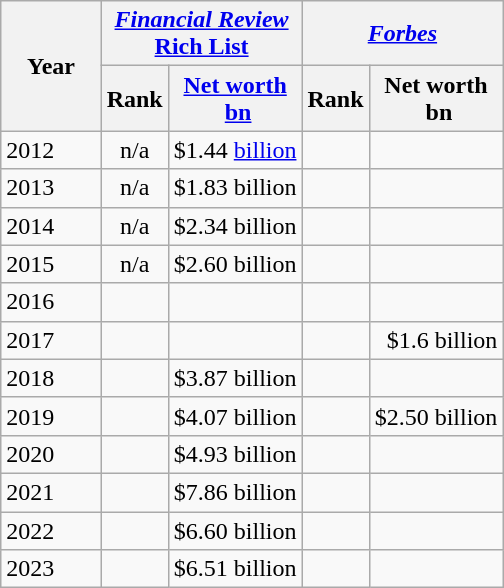<table class="wikitable">
<tr>
<th rowspan=2>Year</th>
<th colspan=2 width=40%><em><a href='#'>Financial Review</a></em><br><a href='#'>Rich List</a></th>
<th colspan=2 width=40%><em><a href='#'>Forbes</a></em><br></th>
</tr>
<tr>
<th>Rank</th>
<th><a href='#'>Net worth</a><br> <a href='#'>bn</a></th>
<th>Rank</th>
<th>Net worth<br> bn</th>
</tr>
<tr>
<td>2012</td>
<td align="center">n/a</td>
<td align="right">$1.44 <a href='#'>billion</a> </td>
<td align="center"></td>
<td align="right"></td>
</tr>
<tr>
<td>2013</td>
<td align="center">n/a</td>
<td align="right">$1.83 billion </td>
<td align="center"></td>
<td align="right"></td>
</tr>
<tr>
<td>2014</td>
<td align="center">n/a</td>
<td align="right">$2.34 billion </td>
<td align="center"></td>
<td align="right"></td>
</tr>
<tr>
<td>2015</td>
<td align="center">n/a</td>
<td align="right">$2.60 billion </td>
<td align="center"></td>
<td align="right of the photo"></td>
</tr>
<tr>
<td>2016</td>
<td align="center"></td>
<td align="right"></td>
<td align="center"></td>
<td align="right"></td>
</tr>
<tr>
<td>2017</td>
<td align="center"></td>
<td align="right"></td>
<td align="center"></td>
<td align="right">$1.6 billion</td>
</tr>
<tr>
<td>2018</td>
<td align="center"></td>
<td align="right">$3.87 billion </td>
<td align="center"></td>
<td align="right"></td>
</tr>
<tr>
<td>2019</td>
<td align="center"> </td>
<td align="right">$4.07 billion </td>
<td align="center"> </td>
<td align="right">$2.50 billion </td>
</tr>
<tr>
<td>2020</td>
<td align="center"></td>
<td align="right">$4.93 billion </td>
<td align="center"></td>
<td align="right"></td>
</tr>
<tr>
<td>2021</td>
<td align="center"></td>
<td align="right">$7.86 billion </td>
<td align="center"></td>
<td align="right"></td>
</tr>
<tr>
<td>2022</td>
<td align="center"></td>
<td align="right">$6.60 billion </td>
<td align="center"></td>
<td align="right"></td>
</tr>
<tr>
<td>2023</td>
<td align="center"></td>
<td align="right">$6.51 billion </td>
<td align="center"></td>
<td align="right"></td>
</tr>
</table>
